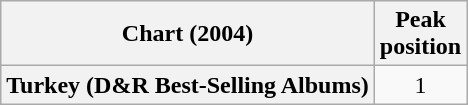<table class="wikitable plainrowheaders sortable" style="text-align:center;" border="1">
<tr>
<th scope="col">Chart (2004)</th>
<th scope="col">Peak<br>position</th>
</tr>
<tr>
<th scope="row">Turkey (D&R Best-Selling Albums)</th>
<td>1</td>
</tr>
</table>
